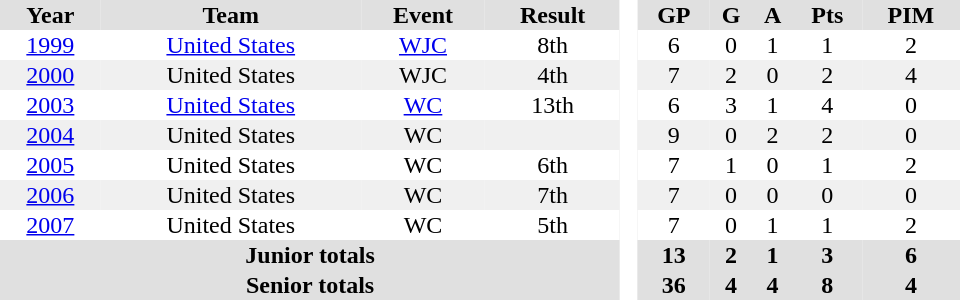<table border="0" cellpadding="1" cellspacing="0" style="text-align:center; width:40em">
<tr ALIGN="center" bgcolor="#e0e0e0">
<th>Year</th>
<th>Team</th>
<th>Event</th>
<th>Result</th>
<th rowspan="99" bgcolor="#ffffff"> </th>
<th>GP</th>
<th>G</th>
<th>A</th>
<th>Pts</th>
<th>PIM</th>
</tr>
<tr>
<td><a href='#'>1999</a></td>
<td><a href='#'>United States</a></td>
<td><a href='#'>WJC</a></td>
<td>8th</td>
<td>6</td>
<td>0</td>
<td>1</td>
<td>1</td>
<td>2</td>
</tr>
<tr bgcolor="#f0f0f0">
<td><a href='#'>2000</a></td>
<td>United States</td>
<td>WJC</td>
<td>4th</td>
<td>7</td>
<td>2</td>
<td>0</td>
<td>2</td>
<td>4</td>
</tr>
<tr>
<td><a href='#'>2003</a></td>
<td><a href='#'>United States</a></td>
<td><a href='#'>WC</a></td>
<td>13th</td>
<td>6</td>
<td>3</td>
<td>1</td>
<td>4</td>
<td>0</td>
</tr>
<tr bgcolor="#f0f0f0">
<td><a href='#'>2004</a></td>
<td>United States</td>
<td>WC</td>
<td></td>
<td>9</td>
<td>0</td>
<td>2</td>
<td>2</td>
<td>0</td>
</tr>
<tr>
<td><a href='#'>2005</a></td>
<td>United States</td>
<td>WC</td>
<td>6th</td>
<td>7</td>
<td>1</td>
<td>0</td>
<td>1</td>
<td>2</td>
</tr>
<tr bgcolor="#f0f0f0">
<td><a href='#'>2006</a></td>
<td>United States</td>
<td>WC</td>
<td>7th</td>
<td>7</td>
<td>0</td>
<td>0</td>
<td>0</td>
<td>0</td>
</tr>
<tr>
<td><a href='#'>2007</a></td>
<td>United States</td>
<td>WC</td>
<td>5th</td>
<td>7</td>
<td>0</td>
<td>1</td>
<td>1</td>
<td>2</td>
</tr>
<tr bgcolor="#e0e0e0">
<th colspan=4>Junior totals</th>
<th>13</th>
<th>2</th>
<th>1</th>
<th>3</th>
<th>6</th>
</tr>
<tr bgcolor="#e0e0e0">
<th colspan=4>Senior totals</th>
<th>36</th>
<th>4</th>
<th>4</th>
<th>8</th>
<th>4</th>
</tr>
</table>
